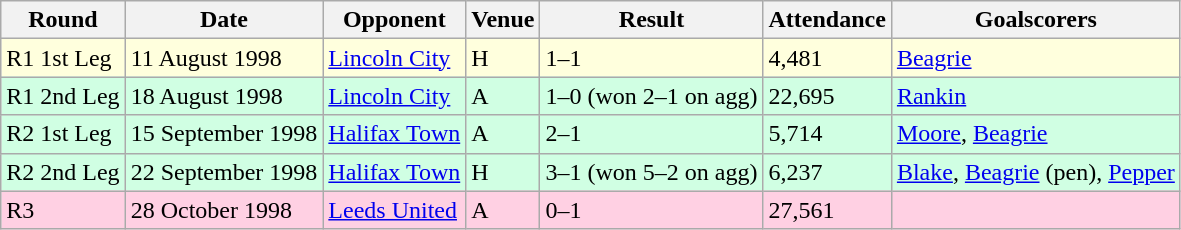<table class="wikitable">
<tr>
<th>Round</th>
<th>Date</th>
<th>Opponent</th>
<th>Venue</th>
<th>Result</th>
<th>Attendance</th>
<th>Goalscorers</th>
</tr>
<tr style="background-color: #ffffdd;">
<td>R1 1st Leg</td>
<td>11 August 1998</td>
<td><a href='#'>Lincoln City</a></td>
<td>H</td>
<td>1–1</td>
<td>4,481</td>
<td><a href='#'>Beagrie</a></td>
</tr>
<tr style="background-color: #d0ffe3;">
<td>R1 2nd Leg</td>
<td>18 August 1998</td>
<td><a href='#'>Lincoln City</a></td>
<td>A</td>
<td>1–0 (won 2–1 on agg)</td>
<td>22,695</td>
<td><a href='#'>Rankin</a></td>
</tr>
<tr style="background-color: #d0ffe3;">
<td>R2 1st Leg</td>
<td>15 September 1998</td>
<td><a href='#'>Halifax Town</a></td>
<td>A</td>
<td>2–1</td>
<td>5,714</td>
<td><a href='#'>Moore</a>, <a href='#'>Beagrie</a></td>
</tr>
<tr style="background-color: #d0ffe3;">
<td>R2 2nd Leg</td>
<td>22 September 1998</td>
<td><a href='#'>Halifax Town</a></td>
<td>H</td>
<td>3–1 (won 5–2 on agg)</td>
<td>6,237</td>
<td><a href='#'>Blake</a>, <a href='#'>Beagrie</a> (pen), <a href='#'>Pepper</a></td>
</tr>
<tr style="background-color: #ffd0e3;">
<td>R3</td>
<td>28 October 1998</td>
<td><a href='#'>Leeds United</a></td>
<td>A</td>
<td>0–1</td>
<td>27,561</td>
<td></td>
</tr>
</table>
